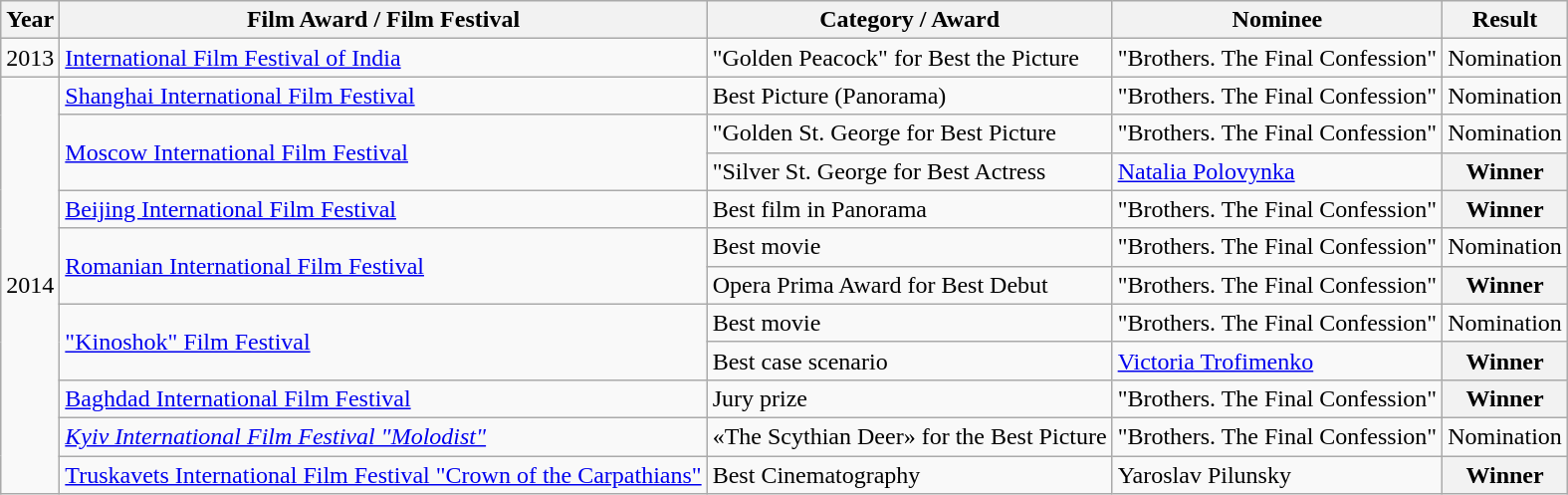<table class="wikitable">
<tr>
<th>Year</th>
<th>Film Award / Film Festival</th>
<th>Category / Award</th>
<th>Nominee</th>
<th>Result</th>
</tr>
<tr>
<td>2013</td>
<td><a href='#'>International Film Festival of India</a></td>
<td>"Golden Peacock" for Best the Picture</td>
<td>"Brothers. The Final Confession"</td>
<td>Nomination</td>
</tr>
<tr>
<td rowspan="11">2014</td>
<td><a href='#'>Shanghai International Film Festival</a></td>
<td>Best Picture (Panorama)</td>
<td>"Brothers. The Final Confession"</td>
<td>Nomination</td>
</tr>
<tr>
<td rowspan="2"><a href='#'>Moscow International Film Festival</a></td>
<td>"Golden St. George for Best Picture</td>
<td>"Brothers. The Final Confession"</td>
<td>Nomination</td>
</tr>
<tr>
<td>"Silver St. George for Best Actress</td>
<td><a href='#'>Natalia Polovynka</a></td>
<th>Winner</th>
</tr>
<tr>
<td><a href='#'>Beijing International Film Festival</a></td>
<td>Best film in Panorama</td>
<td>"Brothers. The Final Confession"</td>
<th>Winner</th>
</tr>
<tr>
<td rowspan="2"><a href='#'>Romanian International Film Festival</a></td>
<td>Best movie</td>
<td>"Brothers. The Final Confession"</td>
<td>Nomination</td>
</tr>
<tr>
<td>Opera Prima Award for Best Debut</td>
<td>"Brothers. The Final Confession"</td>
<th>Winner</th>
</tr>
<tr>
<td rowspan="2"><a href='#'>"Kinoshok" Film Festival</a></td>
<td>Best movie</td>
<td>"Brothers. The Final Confession"</td>
<td>Nomination</td>
</tr>
<tr>
<td>Best case scenario</td>
<td><a href='#'>Victoria Trofimenko</a></td>
<th>Winner</th>
</tr>
<tr>
<td><a href='#'>Baghdad International Film Festival</a></td>
<td>Jury prize</td>
<td>"Brothers. The Final Confession"</td>
<th>Winner</th>
</tr>
<tr>
<td><em><a href='#'>Kyiv International Film Festival "Molodist"</a></em></td>
<td>«The Scythian Deer» for the Best Picture</td>
<td>"Brothers. The Final Confession"</td>
<td>Nomination</td>
</tr>
<tr>
<td><a href='#'>Truskavets International Film Festival "Crown of the Carpathians"</a></td>
<td>Best Cinematography</td>
<td>Yaroslav Pilunsky</td>
<th>Winner</th>
</tr>
</table>
